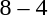<table style="text-align:center">
<tr>
<th width=200></th>
<th width=100></th>
<th width=200></th>
</tr>
<tr>
<td align=right><strong></strong></td>
<td>8 – 4</td>
<td align=left></td>
</tr>
</table>
